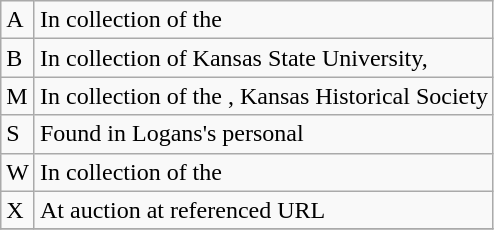<table class="wikitable" style="max-width: 720px">
<tr>
<td>A</td>
<td>In collection of the </td>
</tr>
<tr>
<td>B</td>
<td>In collection of Kansas State University, </td>
</tr>
<tr>
<td>M</td>
<td>In collection of the , Kansas Historical Society</td>
</tr>
<tr>
<td>S</td>
<td>Found in Logans's personal </td>
</tr>
<tr>
<td>W</td>
<td>In collection of the </td>
</tr>
<tr>
<td>X</td>
<td>At auction at referenced URL</td>
</tr>
<tr>
</tr>
</table>
